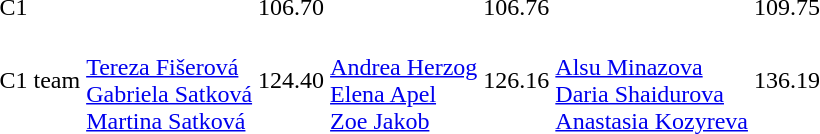<table>
<tr>
<td>C1</td>
<td></td>
<td>106.70</td>
<td></td>
<td>106.76</td>
<td></td>
<td>109.75</td>
</tr>
<tr>
<td>C1 team</td>
<td><br><a href='#'>Tereza Fišerová</a><br><a href='#'>Gabriela Satková</a><br><a href='#'>Martina Satková</a></td>
<td>124.40</td>
<td><br><a href='#'>Andrea Herzog</a><br><a href='#'>Elena Apel</a><br><a href='#'>Zoe Jakob</a></td>
<td>126.16</td>
<td><br><a href='#'>Alsu Minazova</a><br><a href='#'>Daria Shaidurova</a><br><a href='#'>Anastasia Kozyreva</a></td>
<td>136.19</td>
</tr>
</table>
